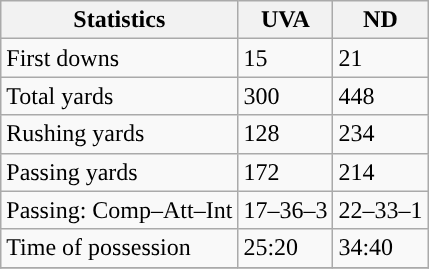<table class="wikitable" style="float: left;">
<tr>
<th>Statistics</th>
<th>UVA</th>
<th>ND</th>
</tr>
<tr>
<td>First downs</td>
<td>15</td>
<td>21</td>
</tr>
<tr>
<td>Total yards</td>
<td>300</td>
<td>448</td>
</tr>
<tr>
<td>Rushing yards</td>
<td>128</td>
<td>234</td>
</tr>
<tr>
<td>Passing yards</td>
<td>172</td>
<td>214</td>
</tr>
<tr>
<td>Passing: Comp–Att–Int</td>
<td>17–36–3</td>
<td>22–33–1</td>
</tr>
<tr>
<td>Time of possession</td>
<td>25:20</td>
<td>34:40</td>
</tr>
<tr>
</tr>
</table>
